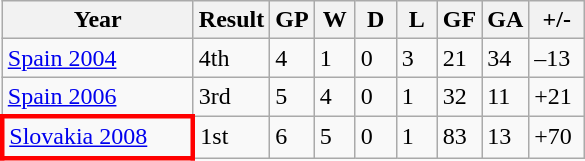<table class="wikitable">
<tr>
<th width=120>Year</th>
<th width=20>Result</th>
<th width=20>GP</th>
<th width=20>W</th>
<th width=20>D</th>
<th width=20>L</th>
<th width=20>GF</th>
<th width=20>GA</th>
<th width=30>+/-</th>
</tr>
<tr>
<td align="left"><a href='#'>Spain 2004</a></td>
<td>4th</td>
<td>4</td>
<td>1</td>
<td>0</td>
<td>3</td>
<td>21</td>
<td>34</td>
<td>–13</td>
</tr>
<tr>
<td align="left"><a href='#'>Spain 2006</a></td>
<td>3rd</td>
<td>5</td>
<td>4</td>
<td>0</td>
<td>1</td>
<td>32</td>
<td>11</td>
<td>+21</td>
</tr>
<tr>
<td style="border: 3px solid red;" align="left"><a href='#'>Slovakia 2008</a></td>
<td>1st</td>
<td>6</td>
<td>5</td>
<td>0</td>
<td>1</td>
<td>83</td>
<td>13</td>
<td>+70</td>
</tr>
</table>
